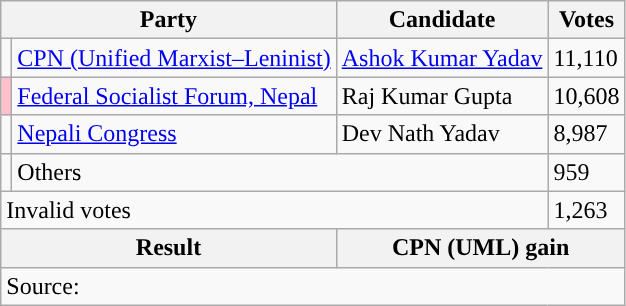<table class="wikitable">
<tr>
<th colspan="2">Party</th>
<th>Candidate</th>
<th>Votes</th>
</tr>
<tr>
<td style="background-color:"></td>
<td><a href='#'>CPN (Unified Marxist–Leninist)</a></td>
<td><a href='#'>Ashok Kumar Yadav</a></td>
<td>11,110</td>
</tr>
<tr>
<td style="background-color:pink"></td>
<td><a href='#'>Federal Socialist Forum, Nepal</a></td>
<td>Raj Kumar Gupta</td>
<td>10,608</td>
</tr>
<tr>
<td style="background-color:"></td>
<td><a href='#'>Nepali Congress</a></td>
<td>Dev Nath Yadav</td>
<td>8,987</td>
</tr>
<tr>
<td></td>
<td colspan="2">Others</td>
<td>959</td>
</tr>
<tr>
<td colspan="3">Invalid votes</td>
<td>1,263</td>
</tr>
<tr>
<th colspan="2">Result</th>
<th colspan="2">CPN (UML) gain</th>
</tr>
<tr>
<td colspan="4">Source: </td>
</tr>
</table>
